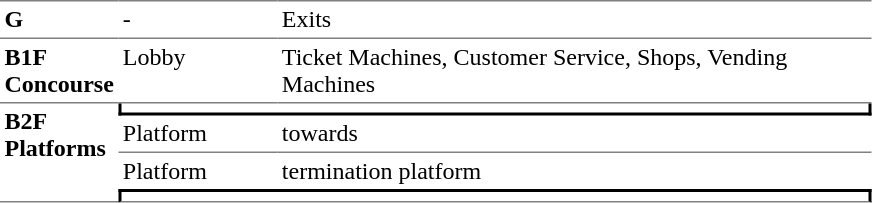<table border=0 cellspacing=0 cellpadding=3>
<tr>
<td style="border-top:solid 1px gray;" width=50 valign=top><strong>G</strong></td>
<td style="border-top:solid 1px gray;" width=100 valign=top>-</td>
<td style="border-top:solid 1px gray;" width=390 valign=top>Exits</td>
</tr>
<tr>
<td style="border-bottom:solid 1px gray; border-top:solid 1px gray;" valign=top width=50><strong>B1F<br>Concourse</strong></td>
<td style="border-bottom:solid 1px gray; border-top:solid 1px gray;" valign=top width=100>Lobby</td>
<td style="border-bottom:solid 1px gray; border-top:solid 1px gray;" valign=top width=390>Ticket Machines, Customer Service, Shops, Vending Machines</td>
</tr>
<tr>
<td style="border-bottom:solid 1px gray;" rowspan=4 valign=top><strong>B2F<br>Platforms</strong></td>
<td style="border-right:solid 2px black;border-left:solid 2px black;border-bottom:solid 2px black;text-align:center;" colspan=2></td>
</tr>
<tr>
<td style="border-bottom:solid 1px gray;" width=100>Platform</td>
<td style="border-bottom:solid 1px gray;" width=330>  towards  </td>
</tr>
<tr>
<td>Platform</td>
<td>  termination platform </td>
</tr>
<tr>
<td style="border-top:solid 2px black;border-right:solid 2px black;border-left:solid 2px black;border-bottom:solid 1px gray;text-align:center;" colspan=2></td>
</tr>
</table>
